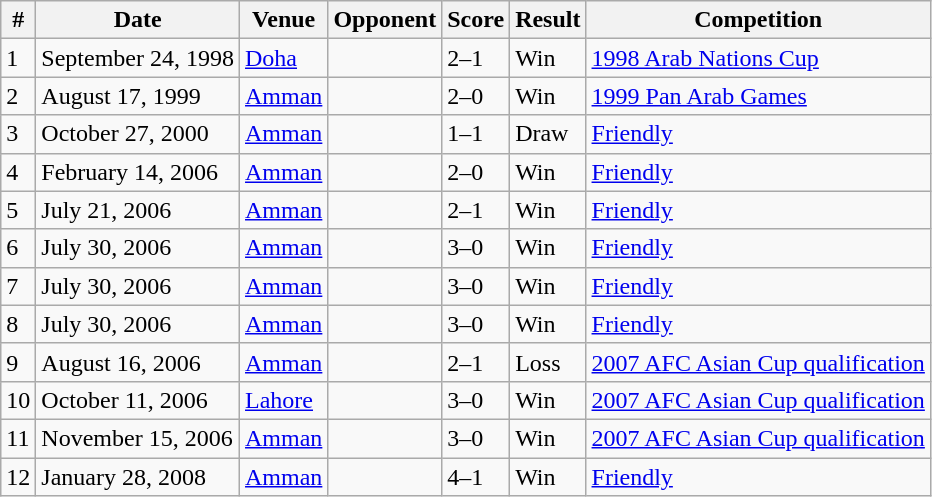<table class="wikitable">
<tr>
<th>#</th>
<th>Date</th>
<th>Venue</th>
<th>Opponent</th>
<th>Score</th>
<th>Result</th>
<th>Competition</th>
</tr>
<tr>
<td>1</td>
<td>September 24, 1998</td>
<td><a href='#'>Doha</a></td>
<td></td>
<td>2–1</td>
<td>Win</td>
<td><a href='#'>1998 Arab Nations Cup</a></td>
</tr>
<tr>
<td>2</td>
<td>August 17, 1999</td>
<td><a href='#'>Amman</a></td>
<td></td>
<td>2–0</td>
<td>Win</td>
<td><a href='#'>1999 Pan Arab Games</a></td>
</tr>
<tr>
<td>3</td>
<td>October 27, 2000</td>
<td><a href='#'>Amman</a></td>
<td></td>
<td>1–1</td>
<td>Draw</td>
<td><a href='#'>Friendly</a></td>
</tr>
<tr>
<td>4</td>
<td>February 14, 2006</td>
<td><a href='#'>Amman</a></td>
<td></td>
<td>2–0</td>
<td>Win</td>
<td><a href='#'>Friendly</a></td>
</tr>
<tr>
<td>5</td>
<td>July 21, 2006</td>
<td><a href='#'>Amman</a></td>
<td></td>
<td>2–1</td>
<td>Win</td>
<td><a href='#'>Friendly</a></td>
</tr>
<tr>
<td>6</td>
<td>July 30, 2006</td>
<td><a href='#'>Amman</a></td>
<td></td>
<td>3–0</td>
<td>Win</td>
<td><a href='#'>Friendly</a></td>
</tr>
<tr>
<td>7</td>
<td>July 30, 2006</td>
<td><a href='#'>Amman</a></td>
<td></td>
<td>3–0</td>
<td>Win</td>
<td><a href='#'>Friendly</a></td>
</tr>
<tr>
<td>8</td>
<td>July 30, 2006</td>
<td><a href='#'>Amman</a></td>
<td></td>
<td>3–0</td>
<td>Win</td>
<td><a href='#'>Friendly</a></td>
</tr>
<tr>
<td>9</td>
<td>August 16, 2006</td>
<td><a href='#'>Amman</a></td>
<td></td>
<td>2–1</td>
<td>Loss</td>
<td><a href='#'>2007 AFC Asian Cup qualification</a></td>
</tr>
<tr>
<td>10</td>
<td>October 11, 2006</td>
<td><a href='#'>Lahore</a></td>
<td></td>
<td>3–0</td>
<td>Win</td>
<td><a href='#'>2007 AFC Asian Cup qualification</a></td>
</tr>
<tr>
<td>11</td>
<td>November 15, 2006</td>
<td><a href='#'>Amman</a></td>
<td></td>
<td>3–0</td>
<td>Win</td>
<td><a href='#'>2007 AFC Asian Cup qualification</a></td>
</tr>
<tr>
<td>12</td>
<td>January 28, 2008</td>
<td><a href='#'>Amman</a></td>
<td></td>
<td>4–1</td>
<td>Win</td>
<td><a href='#'>Friendly</a></td>
</tr>
</table>
